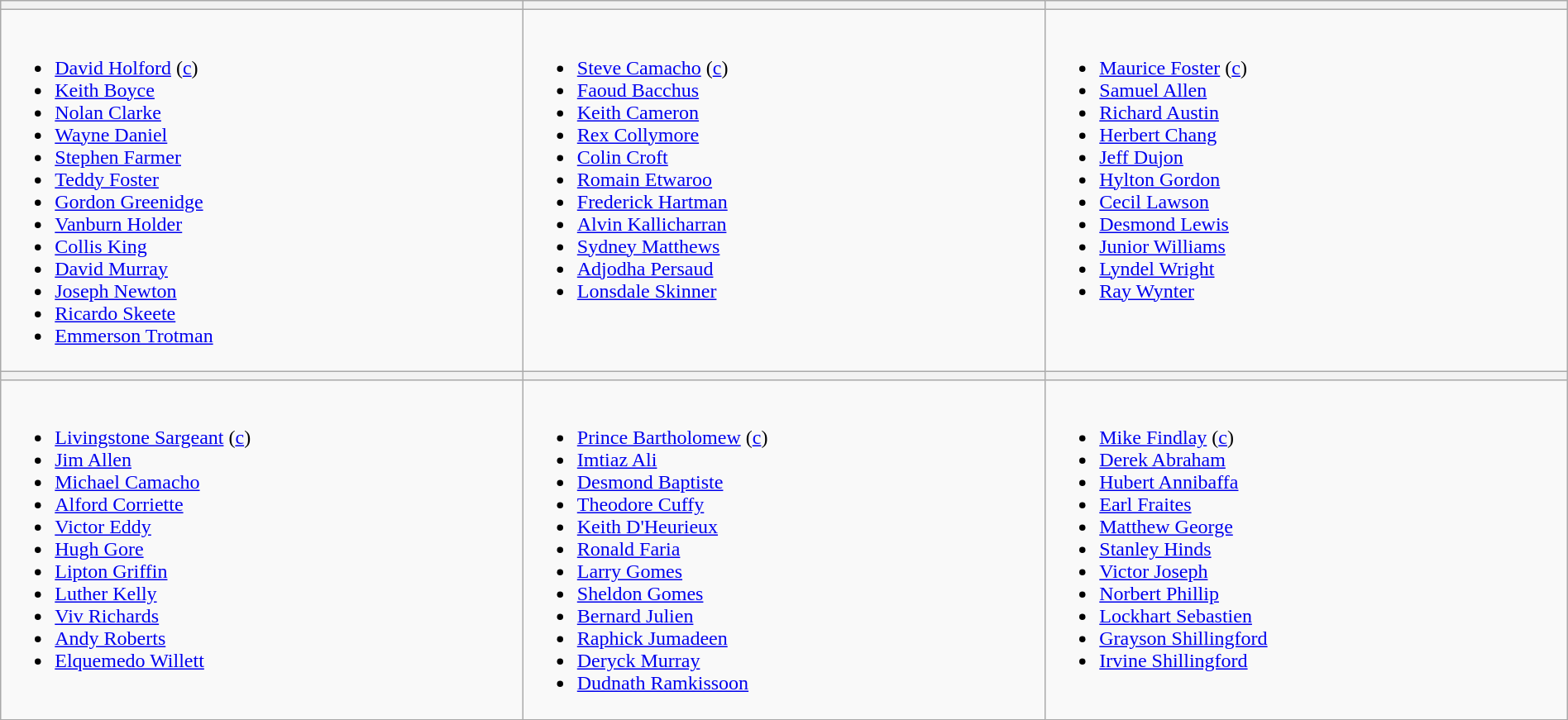<table class="wikitable" width="100%">
<tr>
<th width=33%></th>
<th width=33%></th>
<th width=33%></th>
</tr>
<tr>
<td valign=top><br><ul><li><a href='#'>David Holford</a> (<a href='#'>c</a>)</li><li><a href='#'>Keith Boyce</a></li><li><a href='#'>Nolan Clarke</a></li><li><a href='#'>Wayne Daniel</a></li><li><a href='#'>Stephen Farmer</a></li><li><a href='#'>Teddy Foster</a></li><li><a href='#'>Gordon Greenidge</a></li><li><a href='#'>Vanburn Holder</a></li><li><a href='#'>Collis King</a></li><li><a href='#'>David Murray</a></li><li><a href='#'>Joseph Newton</a></li><li><a href='#'>Ricardo Skeete</a></li><li><a href='#'>Emmerson Trotman</a></li></ul></td>
<td valign=top><br><ul><li><a href='#'>Steve Camacho</a> (<a href='#'>c</a>)</li><li><a href='#'>Faoud Bacchus</a></li><li><a href='#'>Keith Cameron</a></li><li><a href='#'>Rex Collymore</a></li><li><a href='#'>Colin Croft</a></li><li><a href='#'>Romain Etwaroo</a></li><li><a href='#'>Frederick Hartman</a></li><li><a href='#'>Alvin Kallicharran</a></li><li><a href='#'>Sydney Matthews</a></li><li><a href='#'>Adjodha Persaud</a></li><li><a href='#'>Lonsdale Skinner</a></li></ul></td>
<td valign=top><br><ul><li><a href='#'>Maurice Foster</a> (<a href='#'>c</a>)</li><li><a href='#'>Samuel Allen</a></li><li><a href='#'>Richard Austin</a></li><li><a href='#'>Herbert Chang</a></li><li><a href='#'>Jeff Dujon</a></li><li><a href='#'>Hylton Gordon</a></li><li><a href='#'>Cecil Lawson</a></li><li><a href='#'>Desmond Lewis</a></li><li><a href='#'>Junior Williams</a></li><li><a href='#'>Lyndel Wright</a></li><li><a href='#'>Ray Wynter</a></li></ul></td>
</tr>
<tr>
<th width=33%></th>
<th width=33%></th>
<th width=33%></th>
</tr>
<tr>
<td valign=top><br><ul><li><a href='#'>Livingstone Sargeant</a> (<a href='#'>c</a>)</li><li><a href='#'>Jim Allen</a></li><li><a href='#'>Michael Camacho</a></li><li><a href='#'>Alford Corriette</a></li><li><a href='#'>Victor Eddy</a></li><li><a href='#'>Hugh Gore</a></li><li><a href='#'>Lipton Griffin</a></li><li><a href='#'>Luther Kelly</a></li><li><a href='#'>Viv Richards</a></li><li><a href='#'>Andy Roberts</a></li><li><a href='#'>Elquemedo Willett</a></li></ul></td>
<td valign=top><br><ul><li><a href='#'>Prince Bartholomew</a> (<a href='#'>c</a>)</li><li><a href='#'>Imtiaz Ali</a></li><li><a href='#'>Desmond Baptiste</a></li><li><a href='#'>Theodore Cuffy</a></li><li><a href='#'>Keith D'Heurieux</a></li><li><a href='#'>Ronald Faria</a></li><li><a href='#'>Larry Gomes</a></li><li><a href='#'>Sheldon Gomes</a></li><li><a href='#'>Bernard Julien</a></li><li><a href='#'>Raphick Jumadeen</a></li><li><a href='#'>Deryck Murray</a></li><li><a href='#'>Dudnath Ramkissoon</a></li></ul></td>
<td valign=top><br><ul><li><a href='#'>Mike Findlay</a> (<a href='#'>c</a>)</li><li><a href='#'>Derek Abraham</a></li><li><a href='#'>Hubert Annibaffa</a></li><li><a href='#'>Earl Fraites</a></li><li><a href='#'>Matthew George</a></li><li><a href='#'>Stanley Hinds</a></li><li><a href='#'>Victor Joseph</a></li><li><a href='#'>Norbert Phillip</a></li><li><a href='#'>Lockhart Sebastien</a></li><li><a href='#'>Grayson Shillingford</a></li><li><a href='#'>Irvine Shillingford</a></li></ul></td>
</tr>
</table>
